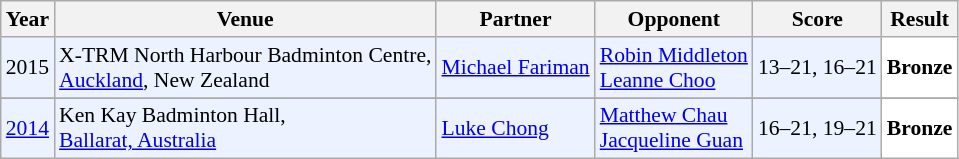<table class="sortable wikitable" style="font-size: 90%;">
<tr>
<th>Year</th>
<th>Venue</th>
<th>Partner</th>
<th>Opponent</th>
<th>Score</th>
<th>Result</th>
</tr>
<tr style="background:#ECF2FF">
<td align="center">2015</td>
<td align="left">X-TRM North Harbour Badminton Centre,<br><a href='#'>Auckland</a>, New Zealand</td>
<td align="left"> <a href='#'>Michael Fariman</a></td>
<td align="left"> <a href='#'>Robin Middleton</a> <br>  <a href='#'>Leanne Choo</a></td>
<td align="left">13–21, 16–21</td>
<td style="text-align:left; background:white"> <strong>Bronze</strong></td>
</tr>
<tr>
</tr>
<tr style="background:#ECF2FF">
<td align="center"><a href='#'>2014</a></td>
<td align="left">Ken Kay Badminton Hall,<br><a href='#'>Ballarat, Australia</a></td>
<td align="left"> <a href='#'>Luke Chong</a></td>
<td align="left"> <a href='#'>Matthew Chau</a> <br>  <a href='#'>Jacqueline Guan</a></td>
<td align="left">16–21, 19–21</td>
<td style="text-align:left; background:white"> <strong>Bronze</strong></td>
</tr>
</table>
